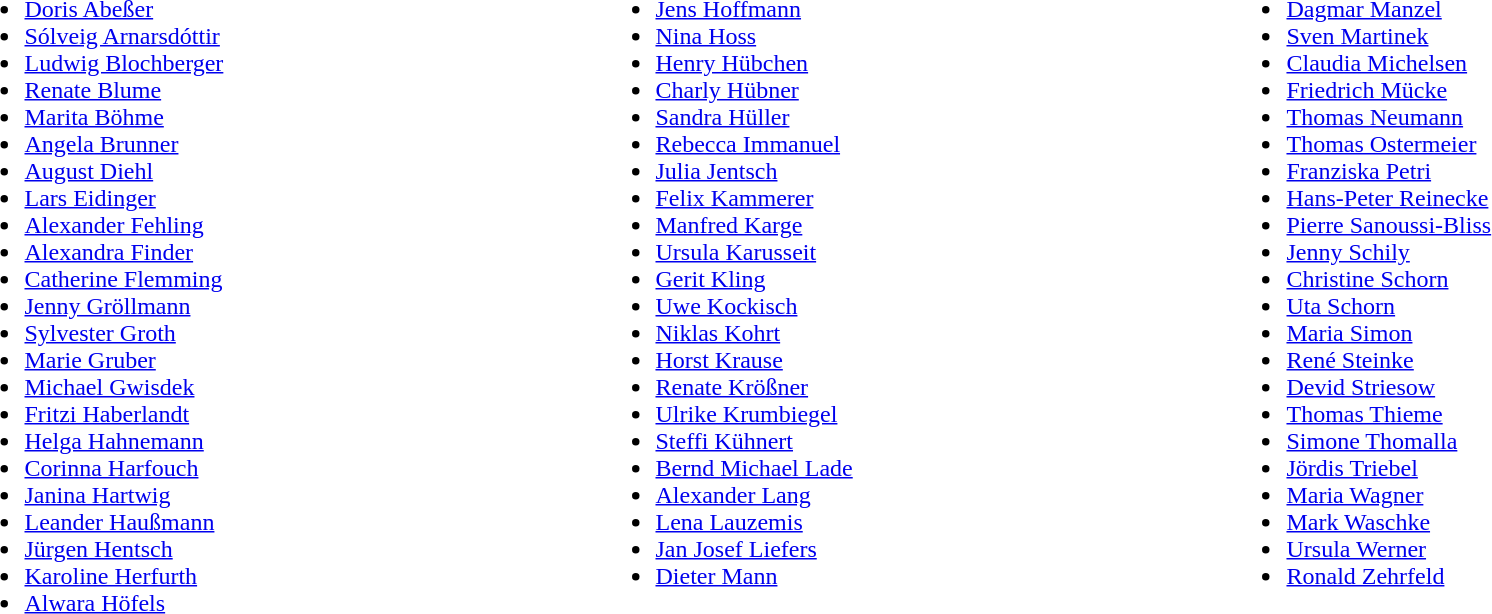<table width="100%" align="center"|>
<tr>
<td width="33%" valign="top"><br><ul><li><a href='#'>Doris Abeßer</a></li><li><a href='#'>Sólveig Arnarsdóttir</a></li><li><a href='#'>Ludwig Blochberger</a></li><li><a href='#'>Renate Blume</a></li><li><a href='#'>Marita Böhme</a></li><li><a href='#'>Angela Brunner</a></li><li><a href='#'>August Diehl</a></li><li><a href='#'>Lars Eidinger</a></li><li><a href='#'>Alexander Fehling</a></li><li><a href='#'>Alexandra Finder</a></li><li><a href='#'>Catherine Flemming</a></li><li><a href='#'>Jenny Gröllmann</a></li><li><a href='#'>Sylvester Groth</a></li><li><a href='#'>Marie Gruber</a></li><li><a href='#'>Michael Gwisdek</a></li><li><a href='#'>Fritzi Haberlandt</a></li><li><a href='#'>Helga Hahnemann</a></li><li><a href='#'>Corinna Harfouch</a></li><li><a href='#'>Janina Hartwig</a></li><li><a href='#'>Leander Haußmann</a></li><li><a href='#'>Jürgen Hentsch</a></li><li><a href='#'>Karoline Herfurth</a></li><li><a href='#'>Alwara Höfels</a></li></ul></td>
<td width="33%" valign="top"><br><ul><li><a href='#'>Jens Hoffmann</a></li><li><a href='#'>Nina Hoss</a></li><li><a href='#'>Henry Hübchen</a></li><li><a href='#'>Charly Hübner</a></li><li><a href='#'>Sandra Hüller</a></li><li><a href='#'>Rebecca Immanuel</a></li><li><a href='#'>Julia Jentsch</a></li><li><a href='#'>Felix Kammerer</a></li><li><a href='#'>Manfred Karge</a></li><li><a href='#'>Ursula Karusseit</a></li><li><a href='#'>Gerit Kling</a></li><li><a href='#'>Uwe Kockisch</a></li><li><a href='#'>Niklas Kohrt</a></li><li><a href='#'>Horst Krause</a></li><li><a href='#'>Renate Krößner</a></li><li><a href='#'>Ulrike Krumbiegel</a></li><li><a href='#'>Steffi Kühnert</a></li><li><a href='#'>Bernd Michael Lade</a></li><li><a href='#'>Alexander Lang</a></li><li><a href='#'>Lena Lauzemis</a></li><li><a href='#'>Jan Josef Liefers</a></li><li><a href='#'>Dieter Mann</a></li></ul></td>
<td width="33%" valign="top"><br><ul><li><a href='#'>Dagmar Manzel</a></li><li><a href='#'>Sven Martinek</a></li><li><a href='#'>Claudia Michelsen</a></li><li><a href='#'>Friedrich Mücke</a></li><li><a href='#'>Thomas Neumann</a></li><li><a href='#'>Thomas Ostermeier</a></li><li><a href='#'>Franziska Petri</a></li><li><a href='#'>Hans-Peter Reinecke</a></li><li><a href='#'>Pierre Sanoussi-Bliss</a></li><li><a href='#'>Jenny Schily</a></li><li><a href='#'>Christine Schorn</a></li><li><a href='#'>Uta Schorn</a></li><li><a href='#'>Maria Simon</a></li><li><a href='#'>René Steinke</a></li><li><a href='#'>Devid Striesow</a></li><li><a href='#'>Thomas Thieme</a></li><li><a href='#'>Simone Thomalla</a></li><li><a href='#'>Jördis Triebel</a></li><li><a href='#'>Maria Wagner</a></li><li><a href='#'>Mark Waschke</a></li><li><a href='#'>Ursula Werner</a></li><li><a href='#'>Ronald Zehrfeld</a></li></ul></td>
</tr>
</table>
